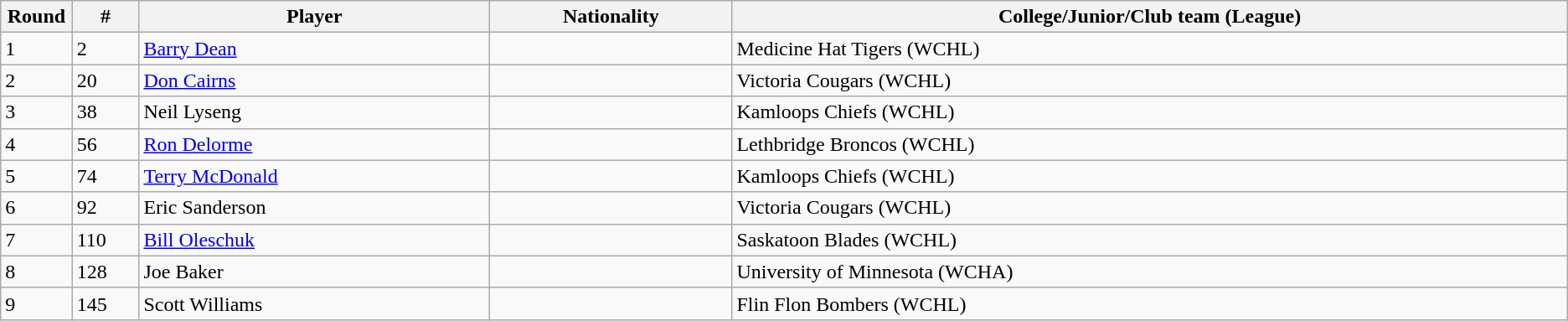<table class="wikitable">
<tr align="center">
<th bgcolor="#DDDDFF" width="4.0%">Round</th>
<th bgcolor="#DDDDFF" width="4.0%">#</th>
<th bgcolor="#DDDDFF" width="21.0%">Player</th>
<th bgcolor="#DDDDFF" width="14.5%">Nationality</th>
<th bgcolor="#DDDDFF" width="50.0%">College/Junior/Club team (League)</th>
</tr>
<tr>
<td>1</td>
<td>2</td>
<td><a href='#'>Barry Dean</a></td>
<td></td>
<td>Medicine Hat Tigers (WCHL)</td>
</tr>
<tr>
<td>2</td>
<td>20</td>
<td><a href='#'>Don Cairns</a></td>
<td></td>
<td>Victoria Cougars (WCHL)</td>
</tr>
<tr>
<td>3</td>
<td>38</td>
<td>Neil Lyseng</td>
<td></td>
<td>Kamloops Chiefs (WCHL)</td>
</tr>
<tr>
<td>4</td>
<td>56</td>
<td><a href='#'>Ron Delorme</a></td>
<td></td>
<td>Lethbridge Broncos (WCHL)</td>
</tr>
<tr>
<td>5</td>
<td>74</td>
<td><a href='#'>Terry McDonald</a></td>
<td></td>
<td>Kamloops Chiefs (WCHL)</td>
</tr>
<tr>
<td>6</td>
<td>92</td>
<td>Eric Sanderson</td>
<td></td>
<td>Victoria Cougars (WCHL)</td>
</tr>
<tr>
<td>7</td>
<td>110</td>
<td><a href='#'>Bill Oleschuk</a></td>
<td></td>
<td>Saskatoon Blades (WCHL)</td>
</tr>
<tr>
<td>8</td>
<td>128</td>
<td>Joe Baker</td>
<td></td>
<td>University of Minnesota (WCHA)</td>
</tr>
<tr>
<td>9</td>
<td>145</td>
<td>Scott Williams</td>
<td></td>
<td>Flin Flon Bombers (WCHL)</td>
</tr>
</table>
